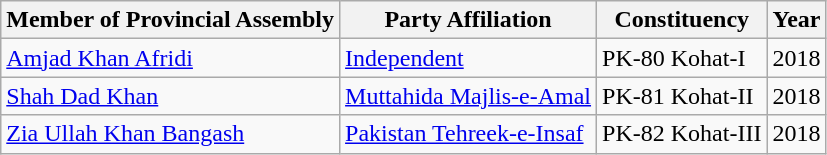<table class="wikitable sortable">
<tr>
<th>Member of Provincial Assembly</th>
<th>Party Affiliation</th>
<th>Constituency</th>
<th>Year</th>
</tr>
<tr>
<td><a href='#'>Amjad Khan Afridi</a></td>
<td><a href='#'>Independent</a></td>
<td>PK-80 Kohat-I</td>
<td>2018</td>
</tr>
<tr>
<td><a href='#'>Shah Dad Khan</a></td>
<td><a href='#'>Muttahida Majlis-e-Amal</a></td>
<td>PK-81 Kohat-II</td>
<td>2018</td>
</tr>
<tr>
<td><a href='#'>Zia Ullah Khan Bangash</a></td>
<td><a href='#'>Pakistan Tehreek-e-Insaf</a></td>
<td>PK-82 Kohat-III</td>
<td>2018</td>
</tr>
</table>
